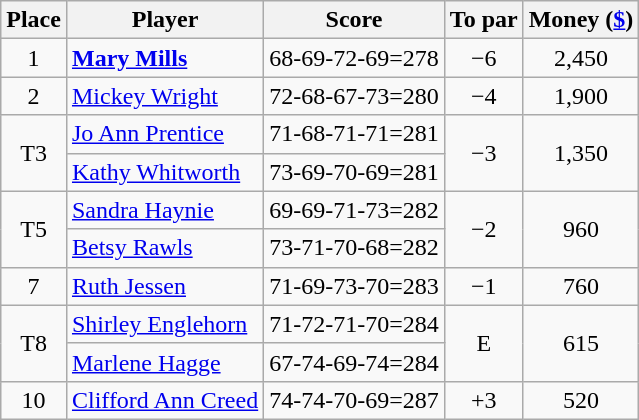<table class="wikitable">
<tr>
<th>Place</th>
<th>Player</th>
<th>Score</th>
<th>To par</th>
<th>Money (<a href='#'>$</a>)</th>
</tr>
<tr>
<td align=center>1</td>
<td> <strong><a href='#'>Mary Mills</a></strong></td>
<td>68-69-72-69=278</td>
<td align=center>−6</td>
<td align=center>2,450</td>
</tr>
<tr>
<td align=center>2</td>
<td> <a href='#'>Mickey Wright</a></td>
<td>72-68-67-73=280</td>
<td align=center>−4</td>
<td align=center>1,900</td>
</tr>
<tr>
<td align=center rowspan=2>T3</td>
<td> <a href='#'>Jo Ann Prentice</a></td>
<td>71-68-71-71=281</td>
<td align=center rowspan=2>−3</td>
<td align=center rowspan=2>1,350</td>
</tr>
<tr>
<td> <a href='#'>Kathy Whitworth</a></td>
<td>73-69-70-69=281</td>
</tr>
<tr>
<td align=center rowspan=2>T5</td>
<td> <a href='#'>Sandra Haynie</a></td>
<td>69-69-71-73=282</td>
<td align=center rowspan=2>−2</td>
<td align=center rowspan=2>960</td>
</tr>
<tr>
<td> <a href='#'>Betsy Rawls</a></td>
<td>73-71-70-68=282</td>
</tr>
<tr>
<td align=center>7</td>
<td> <a href='#'>Ruth Jessen</a></td>
<td>71-69-73-70=283</td>
<td align=center>−1</td>
<td align=center>760</td>
</tr>
<tr>
<td align=center rowspan=2>T8</td>
<td> <a href='#'>Shirley Englehorn</a></td>
<td>71-72-71-70=284</td>
<td align=center rowspan=2>E</td>
<td align=center rowspan=2>615</td>
</tr>
<tr>
<td> <a href='#'>Marlene Hagge</a></td>
<td>67-74-69-74=284</td>
</tr>
<tr>
<td align=center>10</td>
<td> <a href='#'>Clifford Ann Creed</a></td>
<td>74-74-70-69=287</td>
<td align=center>+3</td>
<td align=center>520</td>
</tr>
</table>
